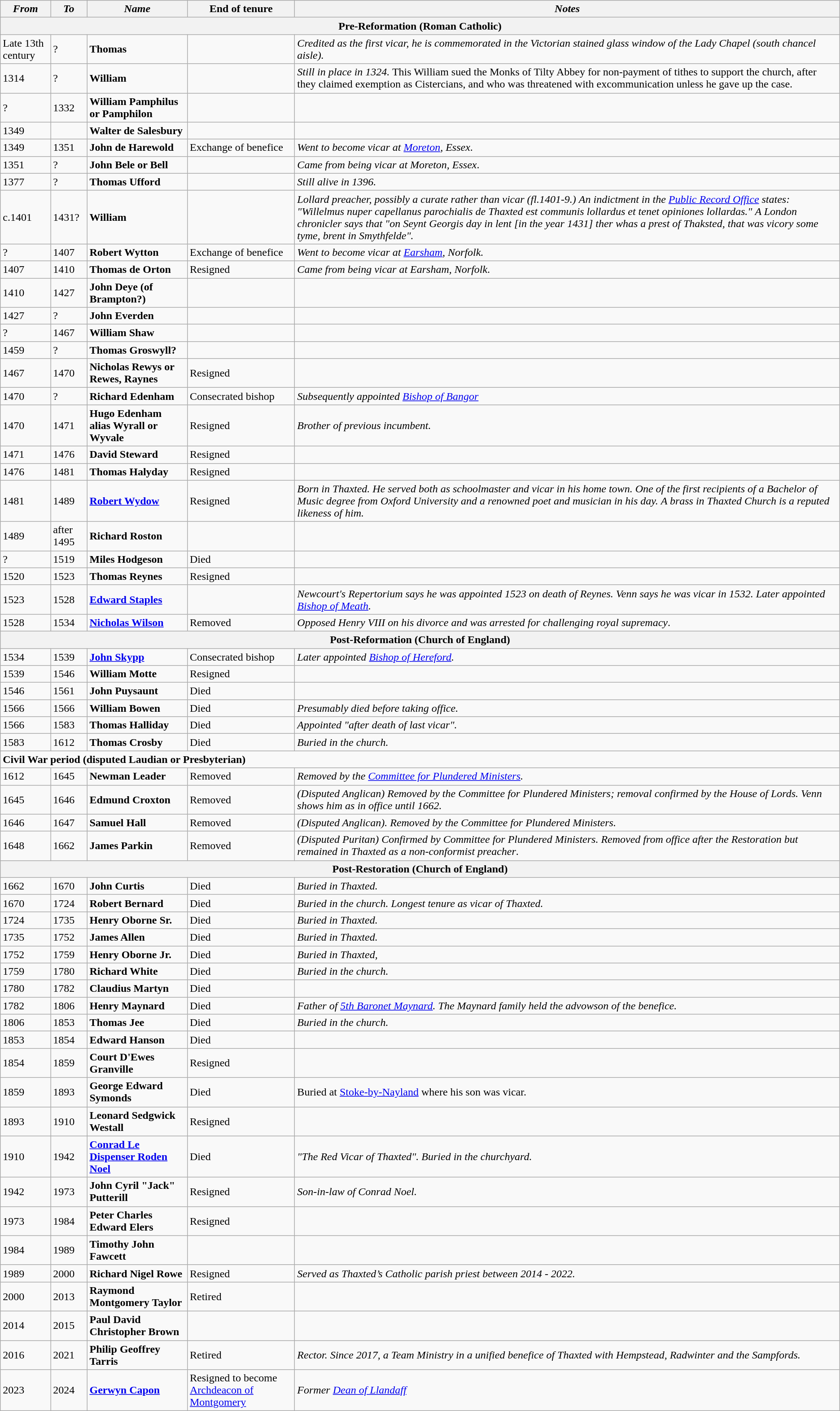<table class="wikitable">
<tr>
<th><em>From</em></th>
<th><strong><em>To</em></strong></th>
<th><strong><em>Name</em></strong></th>
<th>End of tenure</th>
<th><strong><em>Notes</em></strong></th>
</tr>
<tr>
<th colspan="5"><strong>Pre-Reformation (Roman Catholic)</strong></th>
</tr>
<tr>
<td>Late 13th century</td>
<td>?</td>
<td><strong>Thomas</strong></td>
<td></td>
<td><em>Credited as the first vicar, he is commemorated in the Victorian stained glass window of the Lady Chapel (south chancel aisle).</em></td>
</tr>
<tr>
<td>1314</td>
<td>?</td>
<td><strong>William</strong></td>
<td></td>
<td><em>Still in place in 1324.</em> This William sued the Monks of Tilty Abbey for non-payment of tithes to support the church, after they claimed exemption as Cistercians, and who was threatened with excommunication unless he gave up the case.</td>
</tr>
<tr>
<td>?</td>
<td>1332</td>
<td><strong>William Pamphilus or Pamphilon</strong></td>
<td></td>
<td></td>
</tr>
<tr>
<td>1349</td>
<td></td>
<td><strong>Walter de Salesbury</strong></td>
<td></td>
<td></td>
</tr>
<tr>
<td>1349</td>
<td>1351</td>
<td><strong>John de Harewold</strong></td>
<td>Exchange of benefice</td>
<td><em>Went to become vicar at <a href='#'>Moreton</a>, Essex</em>.</td>
</tr>
<tr>
<td>1351</td>
<td>?</td>
<td><strong>John Bele or Bell</strong></td>
<td></td>
<td><em>Came from being vicar at Moreton, Essex</em>.</td>
</tr>
<tr>
<td>1377</td>
<td>?</td>
<td><strong>Thomas Ufford</strong></td>
<td></td>
<td><em>Still alive in 1396.</em></td>
</tr>
<tr>
<td>c.1401</td>
<td>1431?</td>
<td><strong>William</strong></td>
<td></td>
<td><em>Lollard preacher, possibly a curate rather than vicar (fl.1401-9.)</em> <em>An indictment in the <a href='#'>Public Record Office</a> states: "Willelmus nuper capellanus parochialis de Thaxted est communis lollardus et tenet opiniones lollardas."</em> <em>A London chronicler says that "on Seynt Georgis day in lent [in the year 1431] ther whas a prest of Thaksted, that was vicory some tyme, brent in Smythfelde".</em></td>
</tr>
<tr>
<td>?</td>
<td>1407</td>
<td><strong>Robert Wytton</strong></td>
<td>Exchange of benefice</td>
<td><em>Went to become vicar at <a href='#'>Earsham</a>, Norfolk.</em></td>
</tr>
<tr>
<td>1407</td>
<td>1410</td>
<td><strong>Thomas de Orton</strong></td>
<td>Resigned</td>
<td><em>Came from being vicar at Earsham, Norfolk</em>.</td>
</tr>
<tr>
<td>1410</td>
<td>1427</td>
<td><strong>John Deye (of Brampton?)</strong></td>
<td></td>
<td></td>
</tr>
<tr>
<td>1427</td>
<td>?</td>
<td><strong>John Everden</strong></td>
<td></td>
<td></td>
</tr>
<tr>
<td>?</td>
<td>1467</td>
<td><strong>William Shaw</strong></td>
<td></td>
<td></td>
</tr>
<tr>
<td>1459</td>
<td>?</td>
<td><strong>Thomas Groswyll?</strong></td>
<td></td>
<td></td>
</tr>
<tr>
<td>1467</td>
<td>1470</td>
<td><strong>Nicholas Rewys or Rewes, Raynes</strong></td>
<td>Resigned</td>
<td></td>
</tr>
<tr>
<td>1470</td>
<td>?</td>
<td><strong>Richard Edenham</strong></td>
<td>Consecrated bishop</td>
<td><em>Subsequently appointed <a href='#'>Bishop of Bangor</a></em></td>
</tr>
<tr>
<td>1470</td>
<td>1471</td>
<td><strong>Hugo Edenham alias Wyrall or Wyvale</strong></td>
<td>Resigned</td>
<td><em>Brother of previous incumbent.</em></td>
</tr>
<tr>
<td>1471</td>
<td>1476</td>
<td><strong>David Steward</strong></td>
<td>Resigned</td>
<td></td>
</tr>
<tr>
<td>1476</td>
<td>1481</td>
<td><strong>Thomas Halyday</strong></td>
<td>Resigned</td>
<td></td>
</tr>
<tr>
<td>1481</td>
<td>1489</td>
<td><strong><a href='#'>Robert Wydow</a></strong></td>
<td>Resigned</td>
<td><em>Born in Thaxted. He served both as schoolmaster and vicar in his home town. One of the first recipients of a Bachelor of Music degree from Oxford University and a renowned poet and musician in his day.</em> <em>A brass in Thaxted Church is a reputed likeness of him.</em></td>
</tr>
<tr>
<td>1489</td>
<td>after 1495</td>
<td><strong>Richard Roston</strong></td>
<td></td>
<td></td>
</tr>
<tr>
<td>?</td>
<td>1519</td>
<td><strong>Miles Hodgeson</strong></td>
<td>Died</td>
<td></td>
</tr>
<tr>
<td>1520</td>
<td>1523</td>
<td><strong>Thomas Reynes</strong></td>
<td>Resigned</td>
<td></td>
</tr>
<tr>
<td>1523</td>
<td>1528</td>
<td><strong><a href='#'>Edward Staples</a></strong></td>
<td></td>
<td><em>Newcourt's Repertorium says he was appointed 1523 on death of Reynes. Venn says he was vicar in 1532. Later appointed <a href='#'>Bishop of Meath</a>.</em></td>
</tr>
<tr>
<td>1528</td>
<td>1534</td>
<td><strong><a href='#'>Nicholas Wilson</a></strong></td>
<td>Removed</td>
<td><em>Opposed Henry VIII on his divorce and was arrested for challenging royal supremacy</em>.</td>
</tr>
<tr>
<th colspan="5"><strong>Post-Reformation (Church of England)</strong></th>
</tr>
<tr>
<td>1534</td>
<td>1539</td>
<td><strong><a href='#'>John Skypp</a></strong></td>
<td>Consecrated bishop</td>
<td><em>Later appointed <a href='#'>Bishop of Hereford</a>.</em></td>
</tr>
<tr>
<td>1539</td>
<td>1546</td>
<td><strong>William Motte</strong></td>
<td>Resigned</td>
<td></td>
</tr>
<tr>
<td>1546</td>
<td>1561</td>
<td><strong>John Puysaunt</strong></td>
<td>Died</td>
<td></td>
</tr>
<tr>
<td>1566</td>
<td>1566</td>
<td><strong>William Bowen</strong></td>
<td>Died</td>
<td><em>Presumably died before taking office.</em></td>
</tr>
<tr>
<td>1566</td>
<td>1583</td>
<td><strong>Thomas Halliday</strong></td>
<td>Died</td>
<td><em>Appointed "after death of last vicar".</em></td>
</tr>
<tr>
<td>1583</td>
<td>1612</td>
<td><strong>Thomas Crosby</strong></td>
<td>Died</td>
<td><em>Buried in the church.</em></td>
</tr>
<tr>
<td colspan="5"><strong>Civil War period (disputed Laudian or Presbyterian)</strong></td>
</tr>
<tr>
<td>1612</td>
<td>1645</td>
<td><strong>Newman Leader</strong></td>
<td>Removed</td>
<td><em>Removed by the <a href='#'>Committee for Plundered Ministers</a>.</em></td>
</tr>
<tr>
<td>1645</td>
<td>1646</td>
<td><strong>Edmund Croxton</strong></td>
<td>Removed</td>
<td><em>(Disputed Anglican) Removed by the Committee for Plundered Ministers; removal confirmed by the House of Lords. Venn shows him as in office until 1662.</em></td>
</tr>
<tr>
<td>1646</td>
<td>1647</td>
<td><strong>Samuel Hall</strong></td>
<td>Removed</td>
<td><em>(Disputed Anglican). Removed by the Committee for Plundered Ministers.</em></td>
</tr>
<tr>
<td>1648</td>
<td>1662</td>
<td><strong>James Parkin</strong></td>
<td>Removed</td>
<td><em>(Disputed Puritan) Confirmed by Committee for Plundered Ministers. Removed from office after the Restoration but remained in Thaxted as a non-conformist preacher</em>.</td>
</tr>
<tr>
<th colspan="5"><strong>Post-Restoration (Church of England)</strong></th>
</tr>
<tr>
<td>1662</td>
<td>1670</td>
<td><strong>John Curtis</strong></td>
<td>Died</td>
<td><em>Buried in Thaxted.</em></td>
</tr>
<tr>
<td>1670</td>
<td>1724</td>
<td><strong>Robert Bernard</strong></td>
<td>Died</td>
<td><em>Buried in the church. Longest tenure as vicar of Thaxted.</em></td>
</tr>
<tr>
<td>1724</td>
<td>1735</td>
<td><strong>Henry Oborne Sr.</strong></td>
<td>Died</td>
<td><em>Buried in Thaxted.</em></td>
</tr>
<tr>
<td>1735</td>
<td>1752</td>
<td><strong>James Allen</strong></td>
<td>Died</td>
<td><em>Buried in Thaxted.</em></td>
</tr>
<tr>
<td>1752</td>
<td>1759</td>
<td><strong>Henry Oborne Jr.</strong></td>
<td>Died</td>
<td><em>Buried in Thaxted,</em></td>
</tr>
<tr>
<td>1759</td>
<td>1780</td>
<td><strong>Richard White</strong></td>
<td>Died</td>
<td><em>Buried in the church.</em></td>
</tr>
<tr>
<td>1780</td>
<td>1782</td>
<td><strong>Claudius Martyn</strong></td>
<td>Died</td>
<td></td>
</tr>
<tr>
<td>1782</td>
<td>1806</td>
<td><strong>Henry Maynard</strong></td>
<td>Died</td>
<td><em>Father of <a href='#'>5th Baronet Maynard</a>. The Maynard family held the advowson of the benefice.</em></td>
</tr>
<tr>
<td>1806</td>
<td>1853</td>
<td><strong>Thomas Jee</strong></td>
<td>Died</td>
<td><em>Buried in the church.</em></td>
</tr>
<tr>
<td>1853</td>
<td>1854</td>
<td><strong>Edward Hanson</strong></td>
<td>Died</td>
<td></td>
</tr>
<tr>
<td>1854</td>
<td>1859</td>
<td><strong>Court D'Ewes Granville</strong></td>
<td>Resigned</td>
<td></td>
</tr>
<tr>
<td>1859</td>
<td>1893</td>
<td><strong>George Edward Symonds</strong></td>
<td>Died</td>
<td>Buried at <a href='#'>Stoke-by-Nayland</a> where his son was vicar.</td>
</tr>
<tr>
<td>1893</td>
<td>1910</td>
<td><strong>Leonard Sedgwick Westall</strong></td>
<td>Resigned</td>
<td></td>
</tr>
<tr>
<td>1910</td>
<td>1942</td>
<td><a href='#'><strong>Conrad Le Dispenser Roden Noel</strong></a></td>
<td>Died</td>
<td><em>"The Red Vicar of Thaxted". Buried in the churchyard.</em></td>
</tr>
<tr>
<td>1942</td>
<td>1973</td>
<td><strong>John Cyril "Jack" Putterill</strong></td>
<td>Resigned</td>
<td><em>Son-in-law of Conrad Noel.</em></td>
</tr>
<tr>
<td>1973</td>
<td>1984</td>
<td><strong>Peter Charles Edward Elers</strong></td>
<td>Resigned</td>
<td></td>
</tr>
<tr>
<td>1984</td>
<td>1989</td>
<td><strong>Timothy John Fawcett</strong></td>
<td></td>
<td></td>
</tr>
<tr>
<td>1989</td>
<td>2000</td>
<td><strong>Richard Nigel Rowe</strong></td>
<td>Resigned</td>
<td><em>Served as Thaxted’s Catholic parish priest between 2014 - 2022.</em></td>
</tr>
<tr>
<td>2000</td>
<td>2013</td>
<td><strong>Raymond Montgomery Taylor</strong></td>
<td>Retired</td>
<td></td>
</tr>
<tr>
<td>2014</td>
<td>2015</td>
<td><strong>Paul David Christopher Brown</strong></td>
<td></td>
<td></td>
</tr>
<tr>
<td>2016</td>
<td>2021</td>
<td><strong>Philip Geoffrey Tarris</strong></td>
<td>Retired</td>
<td><em>Rector. Since 2017, a Team Ministry in a unified benefice of Thaxted with Hempstead, Radwinter and the Sampfords.</em></td>
</tr>
<tr>
<td>2023</td>
<td>2024</td>
<td><strong><a href='#'>Gerwyn Capon</a></strong></td>
<td>Resigned to become <a href='#'>Archdeacon of Montgomery</a></td>
<td><em>Former <a href='#'>Dean of Llandaff</a></em></td>
</tr>
</table>
